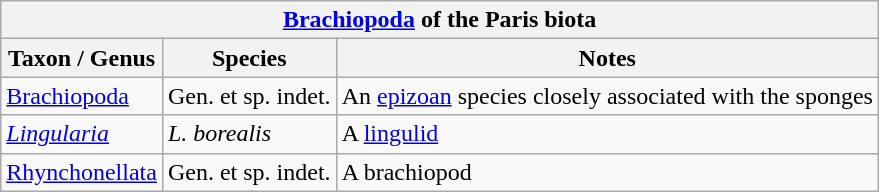<table class="wikitable" align="center">
<tr>
<th colspan="3" align="center"><strong><a href='#'>Brachiopoda</a> of the Paris biota</strong></th>
</tr>
<tr>
<th>Taxon / Genus</th>
<th>Species</th>
<th>Notes</th>
</tr>
<tr>
<td><a href='#'>Brachiopoda</a></td>
<td>Gen. et sp. indet.</td>
<td>An <a href='#'>epizoan</a> species closely associated with the sponges</td>
</tr>
<tr>
<td><em><a href='#'>Lingularia</a></em></td>
<td><em>L. borealis</em></td>
<td>A <a href='#'>lingulid</a></td>
</tr>
<tr>
<td><a href='#'>Rhynchonellata</a></td>
<td>Gen. et sp. indet.</td>
<td>A brachiopod</td>
</tr>
</table>
